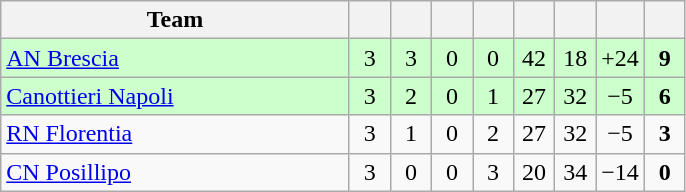<table class="wikitable" style="text-align:center;">
<tr>
<th width=225>Team</th>
<th width=20></th>
<th width=20></th>
<th width=20></th>
<th width=20></th>
<th width=20></th>
<th width=20></th>
<th width=20></th>
<th width=20></th>
</tr>
<tr style="background:#cfc;">
<td align="left"> <a href='#'>AN Brescia</a></td>
<td>3</td>
<td>3</td>
<td>0</td>
<td>0</td>
<td>42</td>
<td>18</td>
<td>+24</td>
<td><strong>9</strong></td>
</tr>
<tr style="background:#cfc;">
<td align="left"> <a href='#'>Canottieri Napoli</a></td>
<td>3</td>
<td>2</td>
<td>0</td>
<td>1</td>
<td>27</td>
<td>32</td>
<td>−5</td>
<td><strong>6</strong></td>
</tr>
<tr>
<td align="left"> <a href='#'>RN Florentia</a></td>
<td>3</td>
<td>1</td>
<td>0</td>
<td>2</td>
<td>27</td>
<td>32</td>
<td>−5</td>
<td><strong>3</strong></td>
</tr>
<tr>
<td align="left"> <a href='#'>CN Posillipo</a></td>
<td>3</td>
<td>0</td>
<td>0</td>
<td>3</td>
<td>20</td>
<td>34</td>
<td>−14</td>
<td><strong>0</strong></td>
</tr>
</table>
